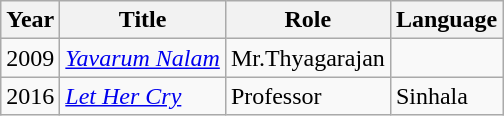<table class="wikitable">
<tr>
<th>Year</th>
<th>Title</th>
<th>Role</th>
<th>Language</th>
</tr>
<tr>
<td>2009</td>
<td><em><a href='#'>Yavarum Nalam</a></em></td>
<td>Mr.Thyagarajan</td>
<td></td>
</tr>
<tr>
<td>2016</td>
<td><em><a href='#'>Let Her Cry</a></em></td>
<td>Professor</td>
<td>Sinhala</td>
</tr>
</table>
